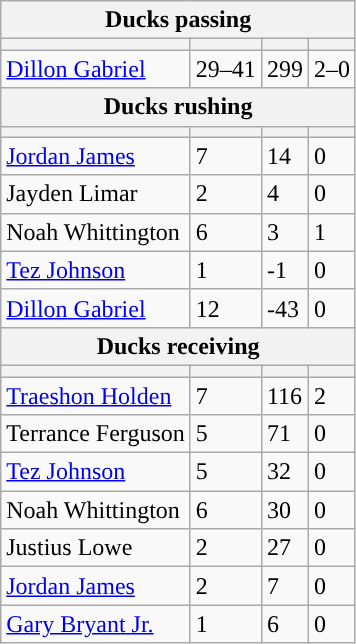<table class="wikitable plainrowheaders">
<tr>
<th colspan="6">Ducks passing</th>
</tr>
<tr>
<th scope="col"></th>
<th scope="col"></th>
<th scope="col"></th>
<th scope="col"></th>
</tr>
<tr>
<td><a href='#'>Dillon Gabriel</a></td>
<td>29–41</td>
<td>299</td>
<td>2–0</td>
</tr>
<tr>
<th colspan="6">Ducks rushing</th>
</tr>
<tr>
<th scope="col"></th>
<th scope="col"></th>
<th scope="col"></th>
<th scope="col"></th>
</tr>
<tr>
<td><a href='#'>Jordan James</a></td>
<td>7</td>
<td>14</td>
<td>0</td>
</tr>
<tr>
<td>Jayden Limar</td>
<td>2</td>
<td>4</td>
<td>0</td>
</tr>
<tr>
<td>Noah Whittington</td>
<td>6</td>
<td>3</td>
<td>1</td>
</tr>
<tr>
<td><a href='#'>Tez Johnson</a></td>
<td>1</td>
<td>-1</td>
<td>0</td>
</tr>
<tr>
<td><a href='#'>Dillon Gabriel</a></td>
<td>12</td>
<td>-43</td>
<td>0</td>
</tr>
<tr>
<th colspan="6">Ducks receiving</th>
</tr>
<tr>
<th scope="col"></th>
<th scope="col"></th>
<th scope="col"></th>
<th scope="col"></th>
</tr>
<tr>
<td><a href='#'>Traeshon Holden</a></td>
<td>7</td>
<td>116</td>
<td>2</td>
</tr>
<tr>
<td>Terrance Ferguson</td>
<td>5</td>
<td>71</td>
<td>0</td>
</tr>
<tr>
<td><a href='#'>Tez Johnson</a></td>
<td>5</td>
<td>32</td>
<td>0</td>
</tr>
<tr>
<td>Noah Whittington</td>
<td>6</td>
<td>30</td>
<td>0</td>
</tr>
<tr>
<td>Justius Lowe</td>
<td>2</td>
<td>27</td>
<td>0</td>
</tr>
<tr>
<td><a href='#'>Jordan James</a></td>
<td>2</td>
<td>7</td>
<td>0</td>
</tr>
<tr>
<td><a href='#'>Gary Bryant Jr.</a></td>
<td>1</td>
<td>6</td>
<td>0</td>
</tr>
</table>
